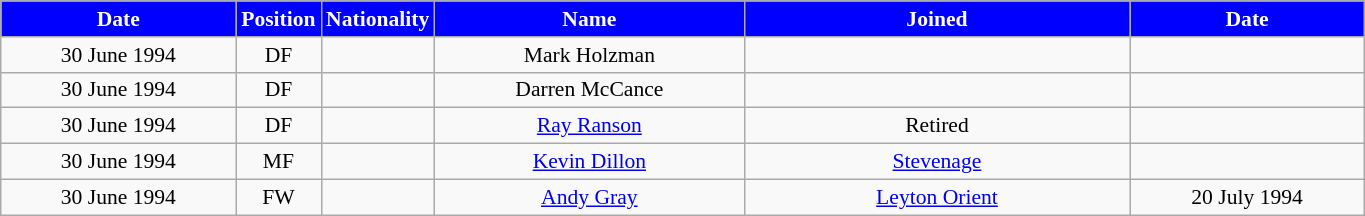<table class="wikitable"  style="text-align:center; font-size:90%; ">
<tr>
<th style="background:#00f; color:white; width:150px;">Date</th>
<th style="background:#00f; color:white; width:50px;">Position</th>
<th style="background:#00f; color:white; width:50px;">Nationality</th>
<th style="background:#00f; color:white; width:200px;">Name</th>
<th style="background:#00f; color:white; width:250px;">Joined</th>
<th style="background:#00f; color:white; width:150px;">Date</th>
</tr>
<tr>
<td>30 June 1994</td>
<td>DF</td>
<td></td>
<td>Mark Holzman</td>
<td></td>
<td></td>
</tr>
<tr>
<td>30 June 1994</td>
<td>DF</td>
<td></td>
<td>Darren McCance</td>
<td></td>
<td></td>
</tr>
<tr>
<td>30 June 1994</td>
<td>DF</td>
<td></td>
<td><a href='#'>Ray Ranson</a></td>
<td>Retired</td>
<td></td>
</tr>
<tr>
<td>30 June 1994</td>
<td>MF</td>
<td></td>
<td><a href='#'>Kevin Dillon</a></td>
<td><a href='#'>Stevenage</a></td>
<td></td>
</tr>
<tr>
<td>30 June 1994</td>
<td>FW</td>
<td></td>
<td><a href='#'>Andy Gray</a></td>
<td><a href='#'>Leyton Orient</a></td>
<td>20 July 1994</td>
</tr>
</table>
